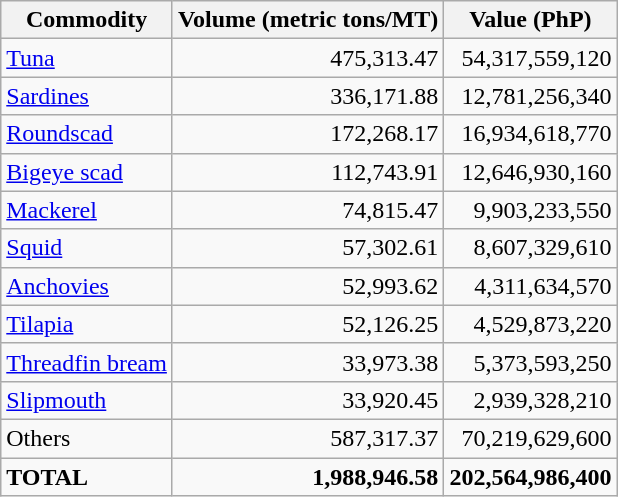<table class="wikitable floatright">
<tr>
<th>Commodity</th>
<th>Volume (metric tons/MT)</th>
<th>Value (PhP)</th>
</tr>
<tr>
<td><a href='#'>Tuna</a></td>
<td style="text-align:right;">475,313.47</td>
<td style="text-align:right;">54,317,559,120</td>
</tr>
<tr>
<td><a href='#'>Sardines</a></td>
<td style="text-align:right;">336,171.88</td>
<td style="text-align:right;">12,781,256,340</td>
</tr>
<tr>
<td><a href='#'>Roundscad</a></td>
<td style="text-align:right;">172,268.17</td>
<td style="text-align:right;">16,934,618,770</td>
</tr>
<tr>
<td><a href='#'>Bigeye scad</a></td>
<td style="text-align:right;">112,743.91</td>
<td style="text-align:right;">12,646,930,160</td>
</tr>
<tr>
<td><a href='#'>Mackerel</a></td>
<td style="text-align:right;">74,815.47</td>
<td style="text-align:right;">9,903,233,550</td>
</tr>
<tr>
<td><a href='#'>Squid</a></td>
<td style="text-align:right;">57,302.61</td>
<td style="text-align:right;">8,607,329,610</td>
</tr>
<tr>
<td><a href='#'>Anchovies</a></td>
<td style="text-align:right;">52,993.62</td>
<td style="text-align:right;">4,311,634,570</td>
</tr>
<tr>
<td><a href='#'>Tilapia</a></td>
<td style="text-align:right;">52,126.25</td>
<td style="text-align:right;">4,529,873,220</td>
</tr>
<tr>
<td><a href='#'>Threadfin bream</a></td>
<td style="text-align:right;">33,973.38</td>
<td style="text-align:right;">5,373,593,250</td>
</tr>
<tr>
<td><a href='#'>Slipmouth</a></td>
<td style="text-align:right;">33,920.45</td>
<td style="text-align:right;">2,939,328,210</td>
</tr>
<tr>
<td>Others</td>
<td style="text-align:right;">587,317.37</td>
<td style="text-align:right;">70,219,629,600</td>
</tr>
<tr>
<td><strong>TOTAL</strong></td>
<td style="text-align:right;"><strong>1,988,946.58</strong></td>
<td style="text-align:right;"><strong>202,564,986,400</strong></td>
</tr>
</table>
